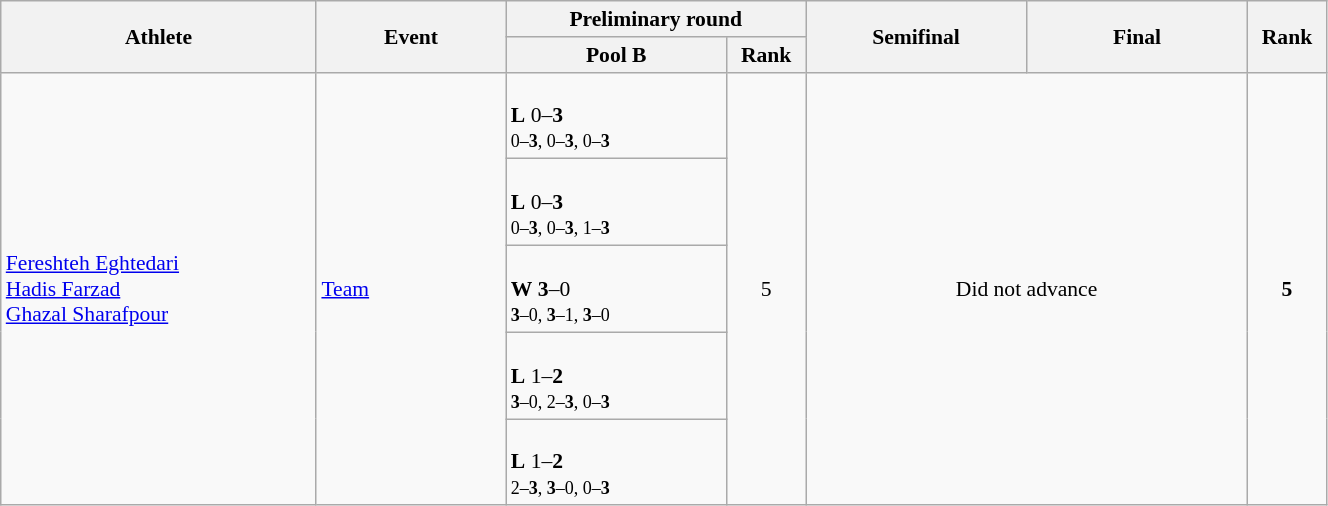<table class="wikitable" width="70%" style="text-align:left; font-size:90%">
<tr>
<th rowspan="2" width="20%">Athlete</th>
<th rowspan="2" width="12%">Event</th>
<th colspan="2">Preliminary round</th>
<th rowspan="2" width="14%">Semifinal</th>
<th rowspan="2" width="14%">Final</th>
<th rowspan="2" width="5%">Rank</th>
</tr>
<tr>
<th width="14%">Pool B</th>
<th width="5%">Rank</th>
</tr>
<tr>
<td rowspan="5"><a href='#'>Fereshteh Eghtedari</a><br><a href='#'>Hadis Farzad</a><br><a href='#'>Ghazal Sharafpour</a></td>
<td rowspan="5"><a href='#'>Team</a></td>
<td><br><strong>L</strong> 0–<strong>3</strong><br><small>0–<strong>3</strong>, 0–<strong>3</strong>, 0–<strong>3</strong></small></td>
<td rowspan="5" align=center>5</td>
<td rowspan="5" colspan=2 align=center>Did not advance</td>
<td rowspan="5" align="center"><strong>5</strong></td>
</tr>
<tr>
<td><br><strong>L</strong> 0–<strong>3</strong><br><small>0–<strong>3</strong>, 0–<strong>3</strong>, 1–<strong>3</strong></small></td>
</tr>
<tr>
<td><br><strong>W</strong> <strong>3</strong>–0<br><small><strong>3</strong>–0, <strong>3</strong>–1, <strong>3</strong>–0</small></td>
</tr>
<tr>
<td><br><strong>L</strong> 1–<strong>2</strong><br><small><strong>3</strong>–0, 2–<strong>3</strong>, 0–<strong>3</strong></small></td>
</tr>
<tr>
<td><br><strong>L</strong> 1–<strong>2</strong><br><small>2–<strong>3</strong>, <strong>3</strong>–0, 0–<strong>3</strong></small></td>
</tr>
</table>
